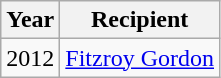<table class="wikitable sortable">
<tr>
<th>Year</th>
<th>Recipient</th>
</tr>
<tr>
<td>2012</td>
<td><a href='#'>Fitzroy Gordon</a></td>
</tr>
</table>
